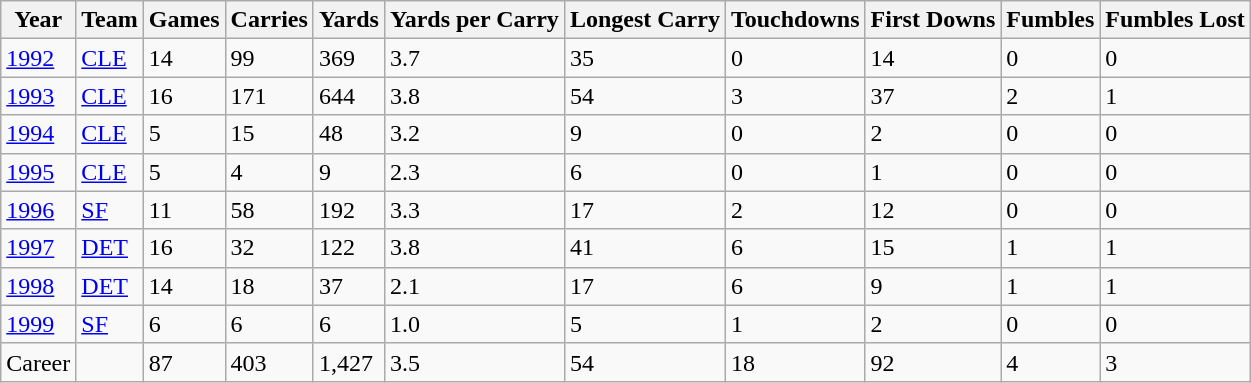<table class="wikitable">
<tr>
<th>Year</th>
<th>Team</th>
<th>Games</th>
<th>Carries</th>
<th>Yards</th>
<th>Yards per Carry</th>
<th>Longest Carry</th>
<th>Touchdowns</th>
<th>First Downs</th>
<th>Fumbles</th>
<th>Fumbles Lost</th>
</tr>
<tr>
<td><a href='#'>1992</a></td>
<td><a href='#'>CLE</a></td>
<td>14</td>
<td>99</td>
<td>369</td>
<td>3.7</td>
<td>35</td>
<td>0</td>
<td>14</td>
<td>0</td>
<td>0</td>
</tr>
<tr>
<td><a href='#'>1993</a></td>
<td><a href='#'>CLE</a></td>
<td>16</td>
<td>171</td>
<td>644</td>
<td>3.8</td>
<td>54</td>
<td>3</td>
<td>37</td>
<td>2</td>
<td>1</td>
</tr>
<tr>
<td><a href='#'>1994</a></td>
<td><a href='#'>CLE</a></td>
<td>5</td>
<td>15</td>
<td>48</td>
<td>3.2</td>
<td>9</td>
<td>0</td>
<td>2</td>
<td>0</td>
<td>0</td>
</tr>
<tr>
<td><a href='#'>1995</a></td>
<td><a href='#'>CLE</a></td>
<td>5</td>
<td>4</td>
<td>9</td>
<td>2.3</td>
<td>6</td>
<td>0</td>
<td>1</td>
<td>0</td>
<td>0</td>
</tr>
<tr>
<td><a href='#'>1996</a></td>
<td><a href='#'>SF</a></td>
<td>11</td>
<td>58</td>
<td>192</td>
<td>3.3</td>
<td>17</td>
<td>2</td>
<td>12</td>
<td>0</td>
<td>0</td>
</tr>
<tr>
<td><a href='#'>1997</a></td>
<td><a href='#'>DET</a></td>
<td>16</td>
<td>32</td>
<td>122</td>
<td>3.8</td>
<td>41</td>
<td>6</td>
<td>15</td>
<td>1</td>
<td>1</td>
</tr>
<tr>
<td><a href='#'>1998</a></td>
<td><a href='#'>DET</a></td>
<td>14</td>
<td>18</td>
<td>37</td>
<td>2.1</td>
<td>17</td>
<td>6</td>
<td>9</td>
<td>1</td>
<td>1</td>
</tr>
<tr>
<td><a href='#'>1999</a></td>
<td><a href='#'>SF</a></td>
<td>6</td>
<td>6</td>
<td>6</td>
<td>1.0</td>
<td>5</td>
<td>1</td>
<td>2</td>
<td>0</td>
<td>0</td>
</tr>
<tr>
<td>Career</td>
<td></td>
<td>87</td>
<td>403</td>
<td>1,427</td>
<td>3.5</td>
<td>54</td>
<td>18</td>
<td>92</td>
<td>4</td>
<td>3</td>
</tr>
</table>
